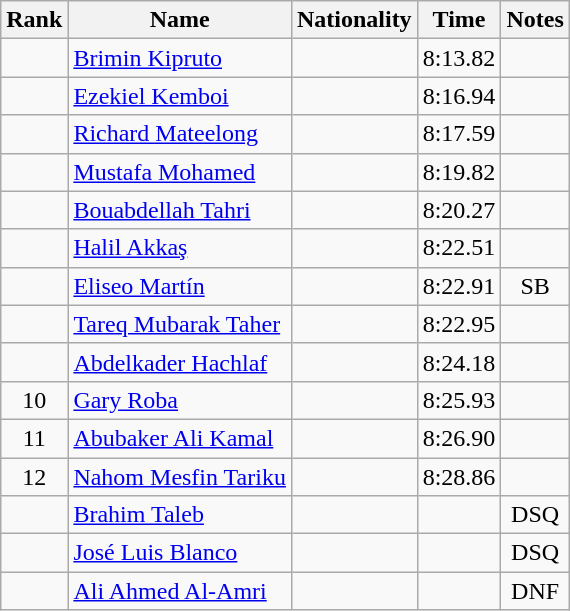<table class="wikitable sortable" style="text-align:center">
<tr>
<th>Rank</th>
<th>Name</th>
<th>Nationality</th>
<th>Time</th>
<th>Notes</th>
</tr>
<tr>
<td></td>
<td align=left><a href='#'>Brimin Kipruto</a></td>
<td align=left></td>
<td>8:13.82</td>
<td></td>
</tr>
<tr>
<td></td>
<td align=left><a href='#'>Ezekiel Kemboi</a></td>
<td align=left></td>
<td>8:16.94</td>
<td></td>
</tr>
<tr>
<td></td>
<td align=left><a href='#'>Richard Mateelong</a></td>
<td align=left></td>
<td>8:17.59</td>
<td></td>
</tr>
<tr>
<td></td>
<td align=left><a href='#'>Mustafa Mohamed</a></td>
<td align=left></td>
<td>8:19.82</td>
<td></td>
</tr>
<tr>
<td></td>
<td align=left><a href='#'>Bouabdellah Tahri</a></td>
<td align=left></td>
<td>8:20.27</td>
<td></td>
</tr>
<tr>
<td></td>
<td align=left><a href='#'>Halil Akkaş</a></td>
<td align=left></td>
<td>8:22.51</td>
<td></td>
</tr>
<tr>
<td></td>
<td align=left><a href='#'>Eliseo Martín</a></td>
<td align=left></td>
<td>8:22.91</td>
<td>SB</td>
</tr>
<tr>
<td></td>
<td align=left><a href='#'>Tareq Mubarak Taher</a></td>
<td align=left></td>
<td>8:22.95</td>
<td></td>
</tr>
<tr>
<td></td>
<td align=left><a href='#'>Abdelkader Hachlaf</a></td>
<td align=left></td>
<td>8:24.18</td>
<td></td>
</tr>
<tr>
<td>10</td>
<td align=left><a href='#'>Gary Roba</a></td>
<td align=left></td>
<td>8:25.93</td>
<td></td>
</tr>
<tr>
<td>11</td>
<td align=left><a href='#'>Abubaker Ali Kamal</a></td>
<td align=left></td>
<td>8:26.90</td>
<td></td>
</tr>
<tr>
<td>12</td>
<td align=left><a href='#'>Nahom Mesfin Tariku</a></td>
<td align=left></td>
<td>8:28.86</td>
<td></td>
</tr>
<tr>
<td></td>
<td align=left><a href='#'>Brahim Taleb</a></td>
<td align=left></td>
<td></td>
<td>DSQ</td>
</tr>
<tr>
<td></td>
<td align=left><a href='#'>José Luis Blanco</a></td>
<td align=left></td>
<td></td>
<td>DSQ</td>
</tr>
<tr>
<td></td>
<td align=left><a href='#'>Ali Ahmed Al-Amri</a></td>
<td align=left></td>
<td></td>
<td>DNF</td>
</tr>
</table>
